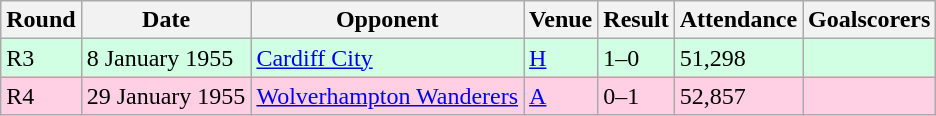<table class="wikitable">
<tr>
<th>Round</th>
<th>Date</th>
<th>Opponent</th>
<th>Venue</th>
<th>Result</th>
<th>Attendance</th>
<th>Goalscorers</th>
</tr>
<tr style="background:#d0ffe3;">
<td>R3</td>
<td>8 January 1955</td>
<td><a href='#'>Cardiff City</a></td>
<td><a href='#'>H</a></td>
<td>1–0</td>
<td>51,298</td>
<td></td>
</tr>
<tr style="background:#ffd0e3;">
<td>R4</td>
<td>29 January 1955</td>
<td><a href='#'>Wolverhampton Wanderers</a></td>
<td><a href='#'>A</a></td>
<td>0–1</td>
<td>52,857</td>
<td></td>
</tr>
</table>
